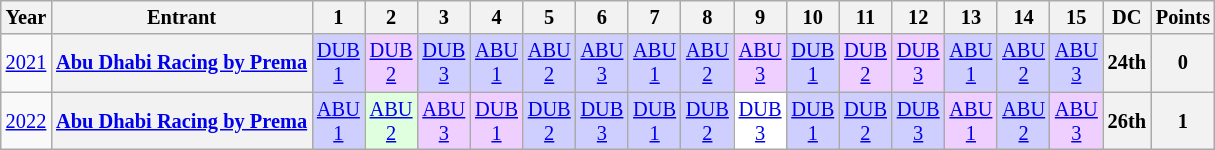<table class="wikitable" style="text-align:center; font-size:85%">
<tr>
<th>Year</th>
<th>Entrant</th>
<th>1</th>
<th>2</th>
<th>3</th>
<th>4</th>
<th>5</th>
<th>6</th>
<th>7</th>
<th>8</th>
<th>9</th>
<th>10</th>
<th>11</th>
<th>12</th>
<th>13</th>
<th>14</th>
<th>15</th>
<th>DC</th>
<th>Points</th>
</tr>
<tr>
<td><a href='#'>2021</a></td>
<th nowrap><a href='#'>Abu Dhabi Racing by Prema</a></th>
<td style="background:#CFCFFF;"><a href='#'>DUB<br>1</a><br></td>
<td style="background:#EFCFFF;"><a href='#'>DUB<br>2</a><br></td>
<td style="background:#CFCFFF;"><a href='#'>DUB<br>3</a><br></td>
<td style="background:#CFCFFF;"><a href='#'>ABU<br>1</a><br></td>
<td style="background:#CFCFFF;"><a href='#'>ABU<br>2</a><br></td>
<td style="background:#CFCFFF;"><a href='#'>ABU<br>3</a><br></td>
<td style="background:#CFCFFF;"><a href='#'>ABU<br>1</a><br></td>
<td style="background:#CFCFFF;"><a href='#'>ABU<br>2</a><br></td>
<td style="background:#EFCFFF;"><a href='#'>ABU<br>3</a><br></td>
<td style="background:#CFCFFF;"><a href='#'>DUB<br>1</a><br></td>
<td style="background:#EFCFFF;"><a href='#'>DUB<br>2</a><br></td>
<td style="background:#EFCFFF;"><a href='#'>DUB<br>3</a><br></td>
<td style="background:#CFCFFF;"><a href='#'>ABU<br>1</a><br></td>
<td style="background:#CFCFFF;"><a href='#'>ABU<br>2</a><br></td>
<td style="background:#CFCFFF;"><a href='#'>ABU<br>3</a><br></td>
<th>24th</th>
<th>0</th>
</tr>
<tr>
<td><a href='#'>2022</a></td>
<th nowrap><a href='#'>Abu Dhabi Racing by Prema</a></th>
<td style="background:#CFCFFF;"><a href='#'>ABU<br>1</a><br></td>
<td style="background:#DFFFDF;"><a href='#'>ABU<br>2</a><br></td>
<td style="background:#EFCFFF;"><a href='#'>ABU<br>3</a><br></td>
<td style="background:#EFCFFF;"><a href='#'>DUB<br>1</a><br></td>
<td style="background:#CFCFFF;"><a href='#'>DUB<br>2</a><br></td>
<td style="background:#CFCFFF;"><a href='#'>DUB<br>3</a><br></td>
<td style="background:#CFCFFF;"><a href='#'>DUB<br>1</a><br></td>
<td style="background:#CFCFFF;"><a href='#'>DUB<br>2</a><br></td>
<td style="background:#FFFFFF;"><a href='#'>DUB<br>3</a><br></td>
<td style="background:#CFCFFF;"><a href='#'>DUB<br>1</a><br></td>
<td style="background:#CFCFFF;"><a href='#'>DUB<br>2</a><br></td>
<td style="background:#CFCFFF;"><a href='#'>DUB<br>3</a><br></td>
<td style="background:#EFCFFF;"><a href='#'>ABU<br>1</a><br></td>
<td style="background:#CFCFFF;"><a href='#'>ABU<br>2</a><br></td>
<td style="background:#EFCFFF;"><a href='#'>ABU<br>3</a><br></td>
<th>26th</th>
<th>1</th>
</tr>
</table>
